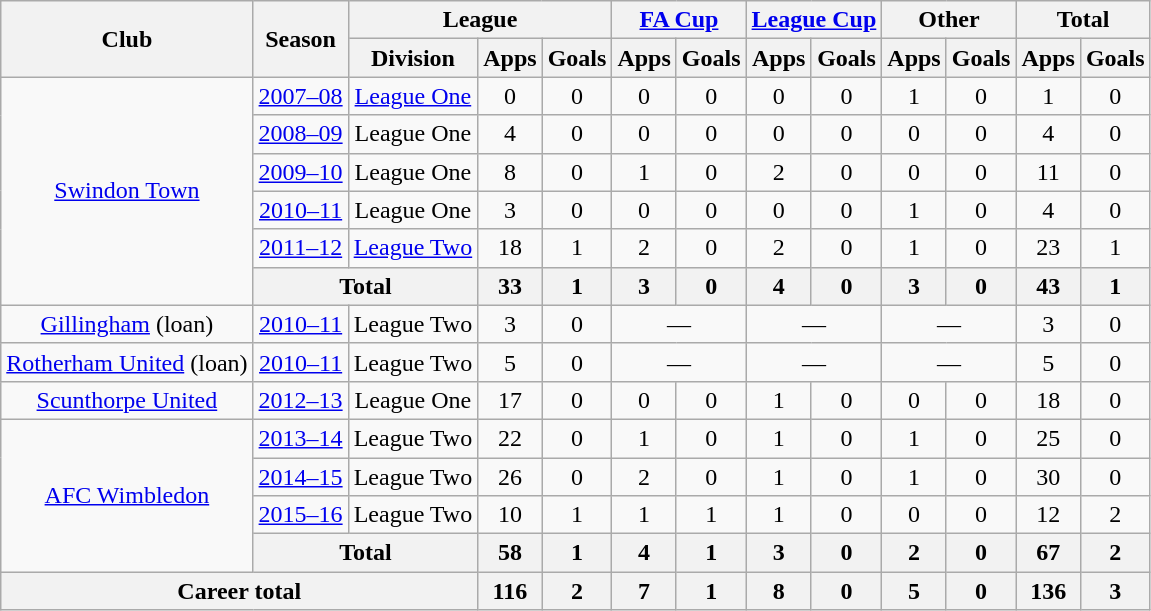<table class="wikitable" style="text-align: center;">
<tr>
<th rowspan="2">Club</th>
<th rowspan="2">Season</th>
<th colspan="3">League</th>
<th colspan="2"><a href='#'>FA Cup</a></th>
<th colspan="2"><a href='#'>League Cup</a></th>
<th colspan="2">Other</th>
<th colspan="2">Total</th>
</tr>
<tr>
<th>Division</th>
<th>Apps</th>
<th>Goals</th>
<th>Apps</th>
<th>Goals</th>
<th>Apps</th>
<th>Goals</th>
<th>Apps</th>
<th>Goals</th>
<th>Apps</th>
<th>Goals</th>
</tr>
<tr>
<td rowspan="6"><a href='#'>Swindon Town</a></td>
<td><a href='#'>2007–08</a></td>
<td><a href='#'>League One</a></td>
<td>0</td>
<td>0</td>
<td>0</td>
<td>0</td>
<td>0</td>
<td>0</td>
<td>1</td>
<td>0</td>
<td>1</td>
<td>0</td>
</tr>
<tr>
<td><a href='#'>2008–09</a></td>
<td>League One</td>
<td>4</td>
<td>0</td>
<td>0</td>
<td>0</td>
<td>0</td>
<td>0</td>
<td>0</td>
<td>0</td>
<td>4</td>
<td>0</td>
</tr>
<tr>
<td><a href='#'>2009–10</a></td>
<td>League One</td>
<td>8</td>
<td>0</td>
<td>1</td>
<td>0</td>
<td>2</td>
<td>0</td>
<td>0</td>
<td>0</td>
<td>11</td>
<td>0</td>
</tr>
<tr>
<td><a href='#'>2010–11</a></td>
<td>League One</td>
<td>3</td>
<td>0</td>
<td>0</td>
<td>0</td>
<td>0</td>
<td>0</td>
<td>1</td>
<td>0</td>
<td>4</td>
<td>0</td>
</tr>
<tr>
<td><a href='#'>2011–12</a></td>
<td><a href='#'>League Two</a></td>
<td>18</td>
<td>1</td>
<td>2</td>
<td>0</td>
<td>2</td>
<td>0</td>
<td>1</td>
<td>0</td>
<td>23</td>
<td>1</td>
</tr>
<tr>
<th colspan="2">Total</th>
<th>33</th>
<th>1</th>
<th>3</th>
<th>0</th>
<th>4</th>
<th>0</th>
<th>3</th>
<th>0</th>
<th>43</th>
<th>1</th>
</tr>
<tr>
<td><a href='#'>Gillingham</a> (loan)</td>
<td><a href='#'>2010–11</a></td>
<td>League Two</td>
<td>3</td>
<td>0</td>
<td colspan="2">—</td>
<td colspan="2">—</td>
<td colspan="2">—</td>
<td>3</td>
<td>0</td>
</tr>
<tr>
<td><a href='#'>Rotherham United</a> (loan)</td>
<td><a href='#'>2010–11</a></td>
<td>League Two</td>
<td>5</td>
<td>0</td>
<td colspan="2">—</td>
<td colspan="2">—</td>
<td colspan="2">—</td>
<td>5</td>
<td>0</td>
</tr>
<tr>
<td><a href='#'>Scunthorpe United</a></td>
<td><a href='#'>2012–13</a></td>
<td>League One</td>
<td>17</td>
<td>0</td>
<td>0</td>
<td>0</td>
<td>1</td>
<td>0</td>
<td>0</td>
<td>0</td>
<td>18</td>
<td>0</td>
</tr>
<tr>
<td rowspan="4"><a href='#'>AFC Wimbledon</a></td>
<td><a href='#'>2013–14</a></td>
<td>League Two</td>
<td>22</td>
<td>0</td>
<td>1</td>
<td>0</td>
<td>1</td>
<td>0</td>
<td>1</td>
<td>0</td>
<td>25</td>
<td>0</td>
</tr>
<tr>
<td><a href='#'>2014–15</a></td>
<td>League Two</td>
<td>26</td>
<td>0</td>
<td>2</td>
<td>0</td>
<td>1</td>
<td>0</td>
<td>1</td>
<td>0</td>
<td>30</td>
<td>0</td>
</tr>
<tr>
<td><a href='#'>2015–16</a></td>
<td>League Two</td>
<td>10</td>
<td>1</td>
<td>1</td>
<td>1</td>
<td>1</td>
<td>0</td>
<td>0</td>
<td>0</td>
<td>12</td>
<td>2</td>
</tr>
<tr>
<th colspan="2">Total</th>
<th>58</th>
<th>1</th>
<th>4</th>
<th>1</th>
<th>3</th>
<th>0</th>
<th>2</th>
<th>0</th>
<th>67</th>
<th>2</th>
</tr>
<tr>
<th colspan="3">Career total</th>
<th>116</th>
<th>2</th>
<th>7</th>
<th>1</th>
<th>8</th>
<th>0</th>
<th>5</th>
<th>0</th>
<th>136</th>
<th>3</th>
</tr>
</table>
